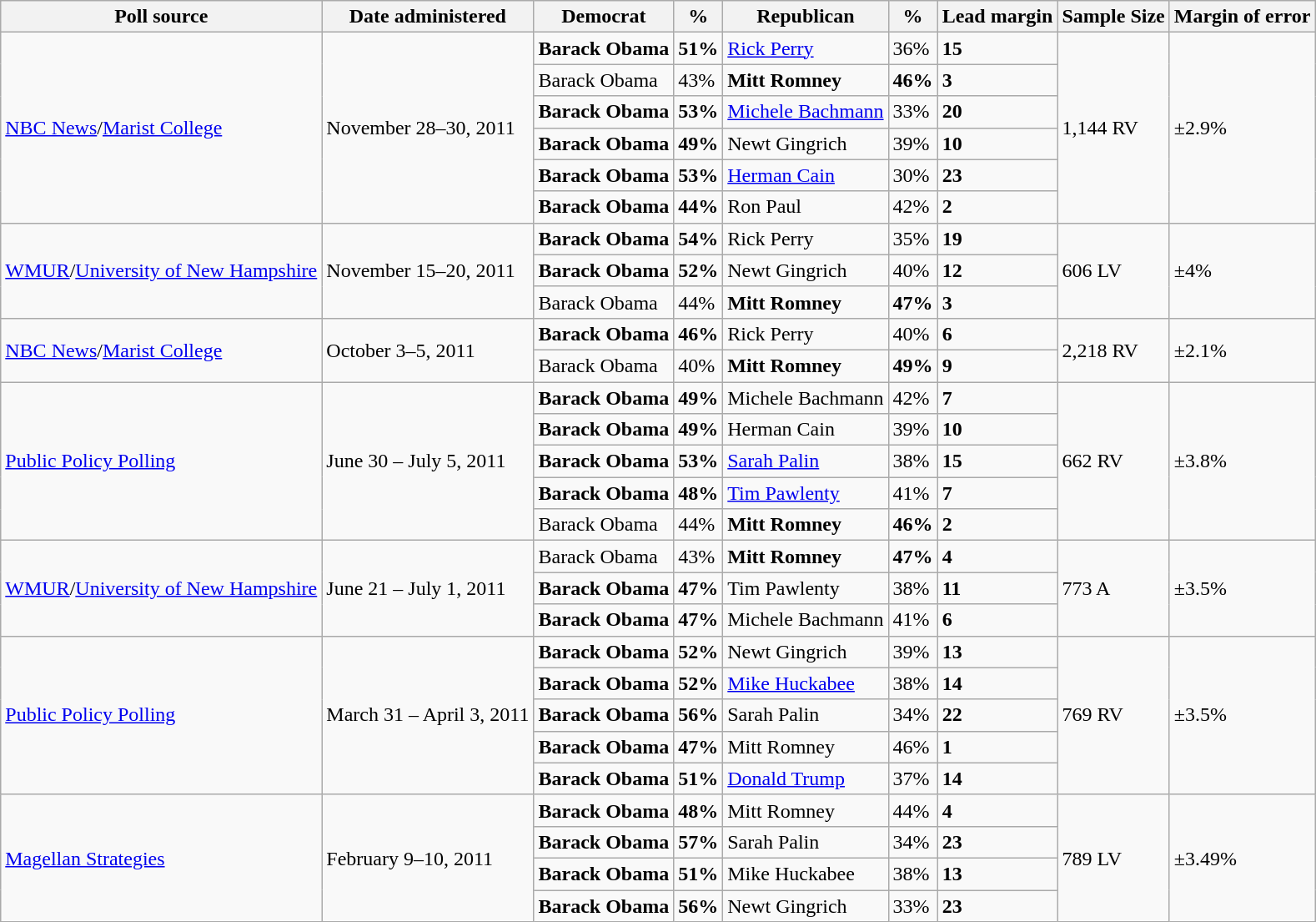<table class="wikitable">
<tr valign=bottom>
<th>Poll source</th>
<th>Date administered</th>
<th>Democrat</th>
<th>%</th>
<th>Republican</th>
<th>%</th>
<th>Lead margin</th>
<th>Sample Size</th>
<th>Margin of error</th>
</tr>
<tr>
<td rowspan=6><a href='#'>NBC News</a>/<a href='#'>Marist College</a></td>
<td rowspan=6>November 28–30, 2011</td>
<td><strong>Barack Obama</strong></td>
<td><strong>51%</strong></td>
<td><a href='#'>Rick Perry</a></td>
<td>36%</td>
<td><strong>15</strong></td>
<td rowspan=6>1,144 RV</td>
<td rowspan=6>±2.9%</td>
</tr>
<tr>
<td>Barack Obama</td>
<td>43%</td>
<td><strong>Mitt Romney</strong></td>
<td><strong>46%</strong></td>
<td><strong>3</strong></td>
</tr>
<tr>
<td><strong>Barack Obama</strong></td>
<td><strong>53%</strong></td>
<td><a href='#'>Michele Bachmann</a></td>
<td>33%</td>
<td><strong>20</strong></td>
</tr>
<tr>
<td><strong>Barack Obama</strong></td>
<td><strong>49%</strong></td>
<td>Newt Gingrich</td>
<td>39%</td>
<td><strong>10</strong></td>
</tr>
<tr>
<td><strong>Barack Obama</strong></td>
<td><strong>53%</strong></td>
<td><a href='#'>Herman Cain</a></td>
<td>30%</td>
<td><strong>23</strong></td>
</tr>
<tr>
<td><strong>Barack Obama</strong></td>
<td><strong>44%</strong></td>
<td>Ron Paul</td>
<td>42%</td>
<td><strong>2</strong></td>
</tr>
<tr>
<td rowspan="3"><a href='#'>WMUR</a>/<a href='#'>University of New Hampshire</a></td>
<td rowspan="3">November 15–20, 2011</td>
<td><strong>Barack Obama</strong></td>
<td><strong>54%</strong></td>
<td>Rick Perry</td>
<td>35%</td>
<td><strong>19</strong></td>
<td rowspan="3">606 LV</td>
<td rowspan="3">±4%</td>
</tr>
<tr>
<td><strong>Barack Obama</strong></td>
<td><strong>52%</strong></td>
<td>Newt Gingrich</td>
<td>40%</td>
<td><strong>12</strong></td>
</tr>
<tr>
<td>Barack Obama</td>
<td>44%</td>
<td><strong>Mitt Romney</strong></td>
<td><strong>47%</strong></td>
<td><strong>3</strong></td>
</tr>
<tr>
<td rowspan=2><a href='#'>NBC News</a>/<a href='#'>Marist College</a></td>
<td rowspan=2>October 3–5, 2011</td>
<td><strong>Barack Obama</strong></td>
<td><strong>46%</strong></td>
<td>Rick Perry</td>
<td>40%</td>
<td><strong>6</strong></td>
<td rowspan=2>2,218 RV</td>
<td rowspan=2>±2.1%</td>
</tr>
<tr>
<td>Barack Obama</td>
<td>40%</td>
<td><strong>Mitt Romney</strong></td>
<td><strong>49%</strong></td>
<td><strong>9</strong></td>
</tr>
<tr>
<td rowspan="5"><a href='#'>Public Policy Polling</a></td>
<td rowspan="5">June 30 – July 5, 2011</td>
<td><strong>Barack Obama</strong></td>
<td><strong>49%</strong></td>
<td>Michele Bachmann</td>
<td>42%</td>
<td><strong>7</strong></td>
<td rowspan="5">662 RV</td>
<td rowspan="5">±3.8%</td>
</tr>
<tr>
<td><strong>Barack Obama</strong></td>
<td><strong>49%</strong></td>
<td>Herman Cain</td>
<td>39%</td>
<td><strong>10</strong></td>
</tr>
<tr>
<td><strong>Barack Obama</strong></td>
<td><strong>53%</strong></td>
<td><a href='#'>Sarah Palin</a></td>
<td>38%</td>
<td><strong>15</strong></td>
</tr>
<tr>
<td><strong>Barack Obama</strong></td>
<td><strong>48%</strong></td>
<td><a href='#'>Tim Pawlenty</a></td>
<td>41%</td>
<td><strong>7</strong></td>
</tr>
<tr>
<td>Barack Obama</td>
<td>44%</td>
<td><strong>Mitt Romney</strong></td>
<td><strong>46%</strong></td>
<td><strong>2</strong></td>
</tr>
<tr>
<td rowspan=3><a href='#'>WMUR</a>/<a href='#'>University of New Hampshire</a></td>
<td rowspan=3>June 21 – July 1, 2011</td>
<td>Barack Obama</td>
<td>43%</td>
<td><strong>Mitt Romney</strong></td>
<td><strong>47%</strong></td>
<td><strong>4</strong></td>
<td rowspan=3>773 A</td>
<td rowspan=3>±3.5%</td>
</tr>
<tr>
<td><strong>Barack Obama</strong></td>
<td><strong>47%</strong></td>
<td>Tim Pawlenty</td>
<td>38%</td>
<td><strong>11</strong></td>
</tr>
<tr>
<td><strong>Barack Obama</strong></td>
<td><strong>47%</strong></td>
<td>Michele Bachmann</td>
<td>41%</td>
<td><strong>6</strong></td>
</tr>
<tr>
<td rowspan=5><a href='#'>Public Policy Polling</a></td>
<td rowspan=5>March 31 – April 3, 2011</td>
<td><strong>Barack Obama</strong></td>
<td><strong>52%</strong></td>
<td>Newt Gingrich</td>
<td>39%</td>
<td><strong>13</strong></td>
<td rowspan=5>769 RV</td>
<td rowspan=5>±3.5%</td>
</tr>
<tr>
<td><strong>Barack Obama</strong></td>
<td><strong>52%</strong></td>
<td><a href='#'>Mike Huckabee</a></td>
<td>38%</td>
<td><strong>14</strong></td>
</tr>
<tr>
<td><strong>Barack Obama</strong></td>
<td><strong>56%</strong></td>
<td>Sarah Palin</td>
<td>34%</td>
<td><strong>22</strong></td>
</tr>
<tr>
<td><strong>Barack Obama</strong></td>
<td><strong>47%</strong></td>
<td>Mitt Romney</td>
<td>46%</td>
<td><strong>1</strong></td>
</tr>
<tr>
<td><strong>Barack Obama</strong></td>
<td><strong>51%</strong></td>
<td><a href='#'>Donald Trump</a></td>
<td>37%</td>
<td><strong>14</strong></td>
</tr>
<tr>
<td rowspan=4><a href='#'>Magellan Strategies</a></td>
<td rowspan=4>February 9–10, 2011</td>
<td><strong>Barack Obama</strong></td>
<td><strong>48%</strong></td>
<td>Mitt Romney</td>
<td>44%</td>
<td><strong>4</strong></td>
<td rowspan=4>789 LV</td>
<td rowspan=4>±3.49%</td>
</tr>
<tr>
<td><strong>Barack Obama</strong></td>
<td><strong>57%</strong></td>
<td>Sarah Palin</td>
<td>34%</td>
<td><strong>23</strong></td>
</tr>
<tr>
<td><strong>Barack Obama</strong></td>
<td><strong>51%</strong></td>
<td>Mike Huckabee</td>
<td>38%</td>
<td><strong>13</strong></td>
</tr>
<tr>
<td><strong>Barack Obama</strong></td>
<td><strong>56%</strong></td>
<td>Newt Gingrich</td>
<td>33%</td>
<td><strong>23</strong></td>
</tr>
</table>
